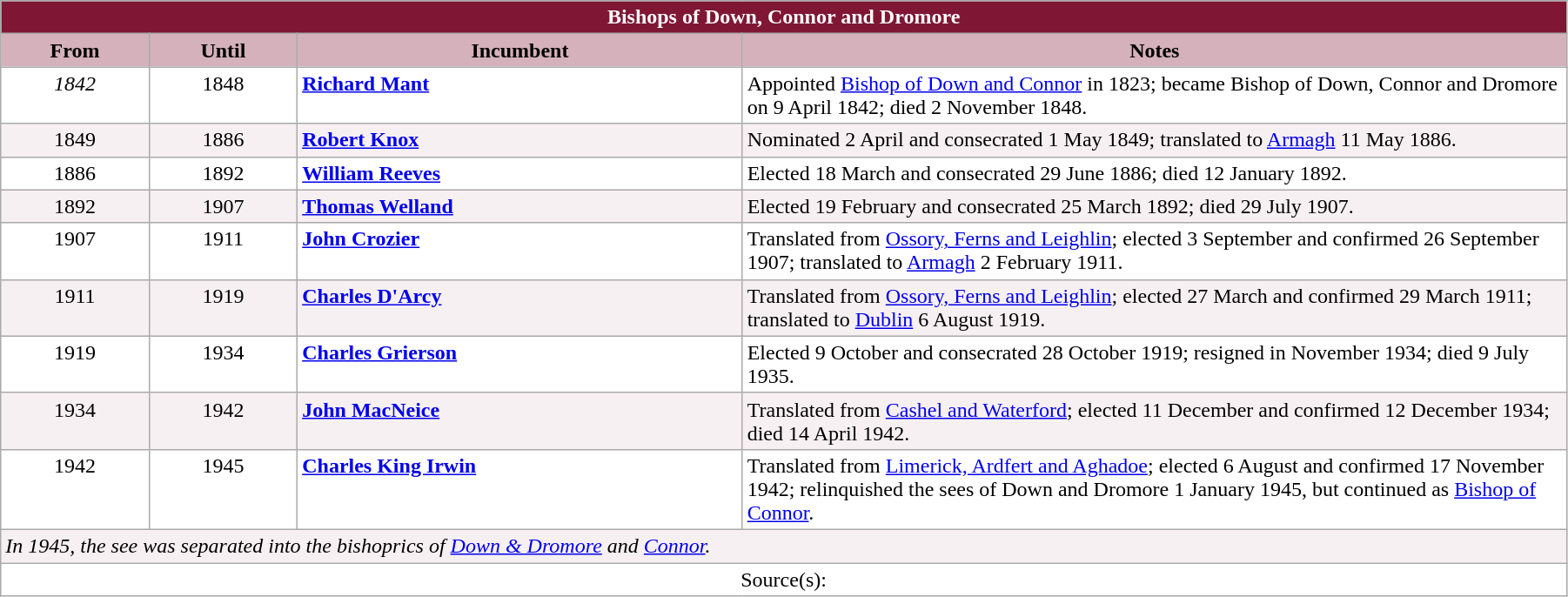<table class="wikitable" style="width:95%;" border="1" cellpadding="2">
<tr>
<th colspan="4" style="background-color: #7F1734; color: white;">Bishops of Down, Connor and Dromore</th>
</tr>
<tr>
<th style="background-color: #D4B1BB; width: 9%;">From</th>
<th style="background-color: #D4B1BB; width: 9%;">Until</th>
<th style="background-color: #D4B1BB; width: 27%;">Incumbent</th>
<th style="background-color: #D4B1BB; width: 50%;">Notes</th>
</tr>
<tr valign="top" style="background-color: white;">
<td style="text-align: center;"><em>1842</em></td>
<td style="text-align: center;">1848</td>
<td><strong><a href='#'>Richard Mant</a></strong></td>
<td>Appointed <a href='#'>Bishop of Down and Connor</a> in 1823; became Bishop of Down, Connor and Dromore on 9 April 1842; died 2 November 1848.</td>
</tr>
<tr valign="top" style="background-color: #F7F0F2;">
<td style="text-align: center;">1849</td>
<td style="text-align: center;">1886</td>
<td><strong><a href='#'>Robert Knox</a></strong></td>
<td>Nominated 2 April and consecrated 1 May 1849; translated to <a href='#'>Armagh</a> 11 May 1886.</td>
</tr>
<tr valign="top" style="background-color: white;">
<td style="text-align: center;">1886</td>
<td style="text-align: center;">1892</td>
<td><strong><a href='#'>William Reeves</a></strong></td>
<td>Elected 18 March and consecrated 29 June 1886; died 12 January 1892.</td>
</tr>
<tr valign="top" style="background-color: #F7F0F2;">
<td style="text-align: center;">1892</td>
<td style="text-align: center;">1907</td>
<td><strong><a href='#'>Thomas Welland</a></strong></td>
<td>Elected 19 February and consecrated 25 March 1892; died 29 July 1907.</td>
</tr>
<tr valign="top" style="background-color: white;">
<td style="text-align: center;">1907</td>
<td style="text-align: center;">1911</td>
<td><strong><a href='#'>John Crozier</a></strong></td>
<td>Translated from <a href='#'>Ossory, Ferns and Leighlin</a>; elected 3 September and confirmed 26 September 1907; translated to <a href='#'>Armagh</a> 2 February 1911.</td>
</tr>
<tr valign="top" style="background-color: #F7F0F2;">
<td style="text-align: center;">1911</td>
<td style="text-align: center;">1919</td>
<td><strong><a href='#'>Charles D'Arcy</a></strong></td>
<td>Translated from <a href='#'>Ossory, Ferns and Leighlin</a>; elected 27 March and confirmed 29 March 1911; translated to <a href='#'>Dublin</a> 6 August 1919.</td>
</tr>
<tr valign="top" style="background-color: white;">
<td style="text-align: center;">1919</td>
<td style="text-align: center;">1934</td>
<td><strong><a href='#'>Charles Grierson</a></strong></td>
<td>Elected 9 October and consecrated 28 October 1919; resigned in November 1934; died 9 July 1935.</td>
</tr>
<tr valign="top" style="background-color: #F7F0F2;">
<td style="text-align: center;">1934</td>
<td style="text-align: center;">1942</td>
<td><strong><a href='#'>John MacNeice</a></strong></td>
<td>Translated from <a href='#'>Cashel and Waterford</a>; elected 11 December and confirmed 12 December 1934; died 14 April 1942.</td>
</tr>
<tr valign="top" style="background-color: white;">
<td style="text-align: center;">1942</td>
<td style="text-align: center;">1945</td>
<td><strong><a href='#'>Charles King Irwin</a></strong></td>
<td>Translated from <a href='#'>Limerick, Ardfert and Aghadoe</a>; elected 6 August and confirmed 17 November 1942; relinquished the sees of Down and Dromore 1 January 1945, but continued as <a href='#'>Bishop of Connor</a>.</td>
</tr>
<tr valign="top" style="background-color: #F7F0F2;">
<td colspan="4"><em>In 1945, the see was separated into the bishoprics of <a href='#'>Down & Dromore</a> and <a href='#'>Connor</a>.</em></td>
</tr>
<tr valign="top" style="background-color: white;">
<td colspan="4" style="text-align: center;">Source(s):</td>
</tr>
</table>
